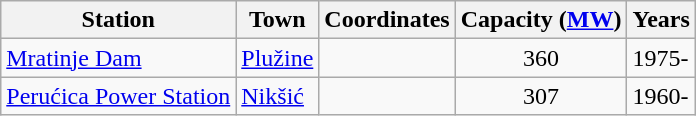<table class="wikitable sortable">
<tr>
<th>Station</th>
<th>Town</th>
<th>Coordinates</th>
<th>Capacity (<a href='#'>MW</a>)</th>
<th>Years</th>
</tr>
<tr>
<td><a href='#'>Mratinje Dam</a></td>
<td><a href='#'>Plužine</a></td>
<td></td>
<td style="text-align:center;">360</td>
<td>1975-</td>
</tr>
<tr>
<td><a href='#'>Perućica Power Station</a></td>
<td><a href='#'>Nikšić</a></td>
<td></td>
<td style="text-align:center;">307</td>
<td>1960-</td>
</tr>
</table>
